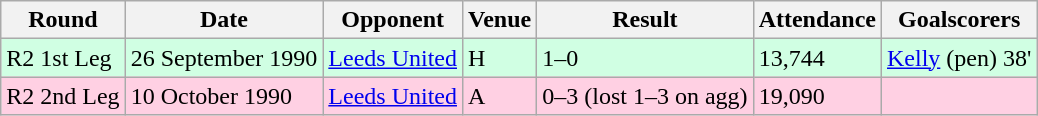<table class="wikitable">
<tr>
<th>Round</th>
<th>Date</th>
<th>Opponent</th>
<th>Venue</th>
<th>Result</th>
<th>Attendance</th>
<th>Goalscorers</th>
</tr>
<tr style="background-color: #d0ffe3;">
<td>R2 1st Leg</td>
<td>26 September 1990</td>
<td><a href='#'>Leeds United</a></td>
<td>H</td>
<td>1–0</td>
<td>13,744</td>
<td><a href='#'>Kelly</a> (pen) 38'</td>
</tr>
<tr style="background-color: #ffd0e3;">
<td>R2 2nd Leg</td>
<td>10 October 1990</td>
<td><a href='#'>Leeds United</a></td>
<td>A</td>
<td>0–3 (lost 1–3 on agg)</td>
<td>19,090</td>
<td></td>
</tr>
</table>
